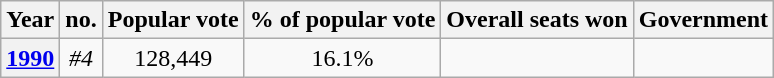<table class="wikitable" style="text-align:center">
<tr>
<th>Year</th>
<th>no.</th>
<th>Popular vote</th>
<th>% of popular vote</th>
<th>Overall seats won</th>
<th>Government</th>
</tr>
<tr>
<th><a href='#'>1990</a></th>
<td><em>#4</em></td>
<td>128,449</td>
<td>16.1%</td>
<td></td>
<td></td>
</tr>
</table>
